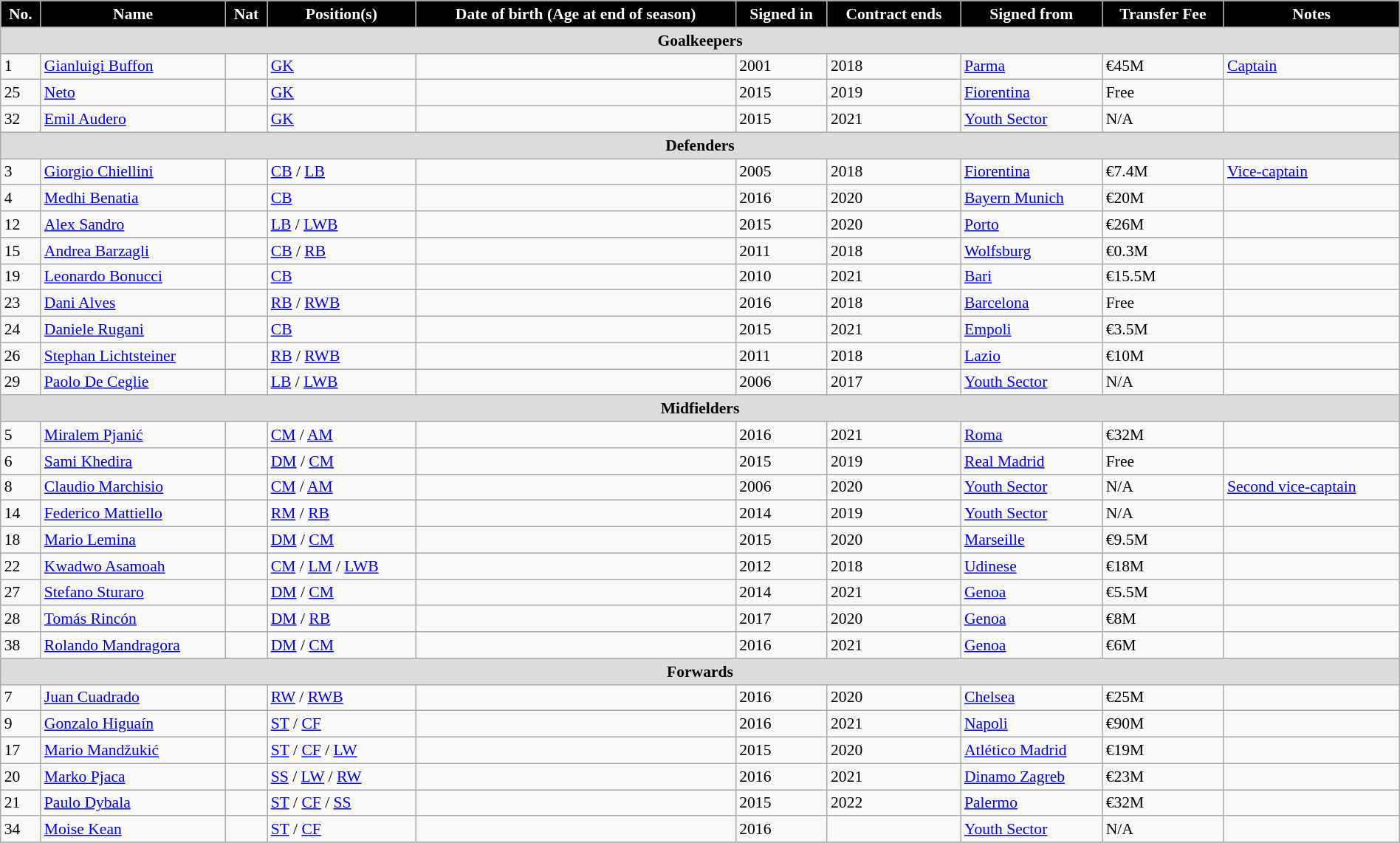<table class="wikitable" style="text-align: left; font-size:90%" width=100%>
<tr>
<th style="background:#000000; color:white; text-align:center;">No.</th>
<th style="background:#000000; color:white; text-align:center;">Name</th>
<th style="background:#000000; color:white; text-align:center;">Nat</th>
<th style="background:#000000; color:white; text-align:center;">Position(s)</th>
<th style="background:#000000; color:white; text-align:center;">Date of birth (Age at end of season)</th>
<th style="background:#000000; color:white; text-align:center;">Signed in</th>
<th style="background:#000000; color:white; text-align:center;">Contract ends</th>
<th style="background:#000000; color:white; text-align:center;">Signed from</th>
<th style="background:#000000; color:white; text-align:center;">Transfer Fee</th>
<th style="background:#000000; color:white; text-align:center;">Notes</th>
</tr>
<tr>
<th colspan=10 style="background:#DCDCDC; text-align:center;">Goalkeepers</th>
</tr>
<tr>
<td>1</td>
<td><a href='#'>Gianluigi Buffon</a></td>
<td></td>
<td><a href='#'>GK</a></td>
<td></td>
<td>2001</td>
<td>2018</td>
<td> <a href='#'>Parma</a></td>
<td>€45M</td>
<td><a href='#'>Captain</a></td>
</tr>
<tr>
<td>25</td>
<td><a href='#'>Neto</a></td>
<td></td>
<td><a href='#'>GK</a></td>
<td></td>
<td>2015</td>
<td>2019</td>
<td> <a href='#'>Fiorentina</a></td>
<td>Free</td>
<td></td>
</tr>
<tr>
<td>32</td>
<td><a href='#'>Emil Audero</a></td>
<td></td>
<td><a href='#'>GK</a></td>
<td></td>
<td>2015</td>
<td>2021</td>
<td> <a href='#'>Youth Sector</a></td>
<td>N/A</td>
<td></td>
</tr>
<tr>
<th colspan=10 style="background:#DCDCDC; text-align:center;">Defenders</th>
</tr>
<tr>
<td>3</td>
<td><a href='#'>Giorgio Chiellini</a></td>
<td></td>
<td><a href='#'>CB</a> / <a href='#'>LB</a></td>
<td></td>
<td>2005</td>
<td>2018</td>
<td> <a href='#'>Fiorentina</a></td>
<td>€7.4M</td>
<td><a href='#'>Vice-captain</a></td>
</tr>
<tr>
<td>4</td>
<td><a href='#'>Medhi Benatia</a></td>
<td></td>
<td><a href='#'>CB</a></td>
<td></td>
<td>2016</td>
<td>2020</td>
<td> <a href='#'>Bayern Munich</a></td>
<td>€20M</td>
<td></td>
</tr>
<tr>
<td>12</td>
<td><a href='#'>Alex Sandro</a></td>
<td></td>
<td><a href='#'>LB</a> / <a href='#'>LWB</a></td>
<td></td>
<td>2015</td>
<td>2020</td>
<td> <a href='#'>Porto</a></td>
<td>€26M</td>
<td></td>
</tr>
<tr>
<td>15</td>
<td><a href='#'>Andrea Barzagli</a></td>
<td></td>
<td><a href='#'>CB</a> / <a href='#'>RB</a></td>
<td></td>
<td>2011</td>
<td>2018</td>
<td> <a href='#'>Wolfsburg</a></td>
<td>€0.3M</td>
<td></td>
</tr>
<tr>
<td>19</td>
<td><a href='#'>Leonardo Bonucci</a></td>
<td></td>
<td><a href='#'>CB</a></td>
<td></td>
<td>2010</td>
<td>2021</td>
<td> <a href='#'>Bari</a></td>
<td>€15.5M</td>
<td></td>
</tr>
<tr>
<td>23</td>
<td><a href='#'>Dani Alves</a></td>
<td></td>
<td><a href='#'>RB</a> / <a href='#'>RWB</a></td>
<td></td>
<td>2016</td>
<td>2018</td>
<td> <a href='#'>Barcelona</a></td>
<td>Free</td>
<td></td>
</tr>
<tr>
<td>24</td>
<td><a href='#'>Daniele Rugani</a></td>
<td></td>
<td><a href='#'>CB</a></td>
<td></td>
<td>2015</td>
<td>2021</td>
<td> <a href='#'>Empoli</a></td>
<td>€3.5M</td>
<td></td>
</tr>
<tr>
<td>26</td>
<td><a href='#'>Stephan Lichtsteiner</a></td>
<td></td>
<td><a href='#'>RB</a> / <a href='#'>RWB</a></td>
<td></td>
<td>2011</td>
<td>2018</td>
<td> <a href='#'>Lazio</a></td>
<td>€10M</td>
<td></td>
</tr>
<tr>
<td>29</td>
<td><a href='#'>Paolo De Ceglie</a></td>
<td></td>
<td><a href='#'>LB</a> / <a href='#'>LWB</a></td>
<td></td>
<td>2006</td>
<td>2017</td>
<td> <a href='#'>Youth Sector</a></td>
<td>N/A</td>
<td></td>
</tr>
<tr>
<th colspan=10 style="background:#DCDCDC; text-align:center;">Midfielders</th>
</tr>
<tr>
<td>5</td>
<td><a href='#'>Miralem Pjanić</a></td>
<td></td>
<td><a href='#'>CM</a> / <a href='#'>AM</a></td>
<td></td>
<td>2016</td>
<td>2021</td>
<td> <a href='#'>Roma</a></td>
<td>€32M</td>
<td></td>
</tr>
<tr>
<td>6</td>
<td><a href='#'>Sami Khedira</a></td>
<td></td>
<td><a href='#'>DM</a> / <a href='#'>CM</a></td>
<td></td>
<td>2015</td>
<td>2019</td>
<td> <a href='#'>Real Madrid</a></td>
<td>Free</td>
<td></td>
</tr>
<tr>
<td>8</td>
<td><a href='#'>Claudio Marchisio</a></td>
<td></td>
<td><a href='#'>CM</a> / <a href='#'>AM</a></td>
<td></td>
<td>2006</td>
<td>2020</td>
<td> <a href='#'>Youth Sector</a></td>
<td>N/A</td>
<td><a href='#'>Second vice-captain</a></td>
</tr>
<tr>
<td>14</td>
<td><a href='#'>Federico Mattiello</a></td>
<td></td>
<td><a href='#'>RM</a> / <a href='#'>RB</a></td>
<td></td>
<td>2014</td>
<td>2019</td>
<td> <a href='#'>Youth Sector</a></td>
<td>N/A</td>
<td></td>
</tr>
<tr>
<td>18</td>
<td><a href='#'>Mario Lemina</a></td>
<td></td>
<td><a href='#'>DM</a> / <a href='#'>CM</a></td>
<td></td>
<td>2015</td>
<td>2020</td>
<td> <a href='#'>Marseille</a></td>
<td>€9.5M </td>
<td></td>
</tr>
<tr>
<td>22</td>
<td><a href='#'>Kwadwo Asamoah</a></td>
<td></td>
<td><a href='#'>CM</a> / <a href='#'>LM</a> / <a href='#'>LWB</a></td>
<td></td>
<td>2012</td>
<td>2018</td>
<td> <a href='#'>Udinese</a></td>
<td>€18M</td>
<td></td>
</tr>
<tr>
<td>27</td>
<td><a href='#'>Stefano Sturaro</a></td>
<td></td>
<td><a href='#'>DM</a> / <a href='#'>CM</a></td>
<td></td>
<td>2014</td>
<td>2021</td>
<td> <a href='#'>Genoa</a></td>
<td>€5.5M</td>
<td></td>
</tr>
<tr>
<td>28</td>
<td><a href='#'>Tomás Rincón</a></td>
<td></td>
<td><a href='#'>DM</a> / <a href='#'>RB</a></td>
<td></td>
<td>2017</td>
<td>2020</td>
<td> <a href='#'>Genoa</a></td>
<td>€8M</td>
<td></td>
</tr>
<tr>
<td>38</td>
<td><a href='#'>Rolando Mandragora</a></td>
<td></td>
<td><a href='#'>DM</a> / <a href='#'>CM</a></td>
<td></td>
<td>2016</td>
<td>2021</td>
<td> <a href='#'>Genoa</a></td>
<td>€6M</td>
<td></td>
</tr>
<tr>
<th colspan=10 style="background:#DCDCDC; text-align:center;">Forwards</th>
</tr>
<tr>
<td>7</td>
<td><a href='#'>Juan Cuadrado</a></td>
<td></td>
<td><a href='#'>RW</a> / <a href='#'>RWB</a></td>
<td></td>
<td>2016</td>
<td>2020</td>
<td> <a href='#'>Chelsea</a></td>
<td>€25M</td>
<td></td>
</tr>
<tr>
<td>9</td>
<td><a href='#'>Gonzalo Higuaín</a></td>
<td></td>
<td><a href='#'>ST</a> / <a href='#'>CF</a></td>
<td></td>
<td>2016</td>
<td>2021</td>
<td> <a href='#'>Napoli</a></td>
<td>€90M</td>
<td></td>
</tr>
<tr>
<td>17</td>
<td><a href='#'>Mario Mandžukić</a></td>
<td></td>
<td><a href='#'>ST</a> / <a href='#'>CF</a> / <a href='#'>LW</a></td>
<td></td>
<td>2015</td>
<td>2020</td>
<td> <a href='#'>Atlético Madrid</a></td>
<td>€19M</td>
<td></td>
</tr>
<tr>
<td>20</td>
<td><a href='#'>Marko Pjaca</a></td>
<td></td>
<td><a href='#'>SS</a> / <a href='#'>LW</a> / <a href='#'>RW</a></td>
<td></td>
<td>2016</td>
<td>2021</td>
<td> <a href='#'>Dinamo Zagreb</a></td>
<td>€23M</td>
<td></td>
</tr>
<tr>
<td>21</td>
<td><a href='#'>Paulo Dybala</a></td>
<td></td>
<td><a href='#'>ST</a> / <a href='#'>CF</a> / <a href='#'>SS</a></td>
<td></td>
<td>2015</td>
<td>2022</td>
<td> <a href='#'>Palermo</a></td>
<td>€32M</td>
<td></td>
</tr>
<tr>
<td>34</td>
<td><a href='#'>Moise Kean</a></td>
<td></td>
<td><a href='#'>ST</a> / <a href='#'>CF</a></td>
<td></td>
<td>2016</td>
<td></td>
<td> <a href='#'>Youth Sector</a></td>
<td>N/A</td>
<td></td>
</tr>
<tr>
</tr>
</table>
